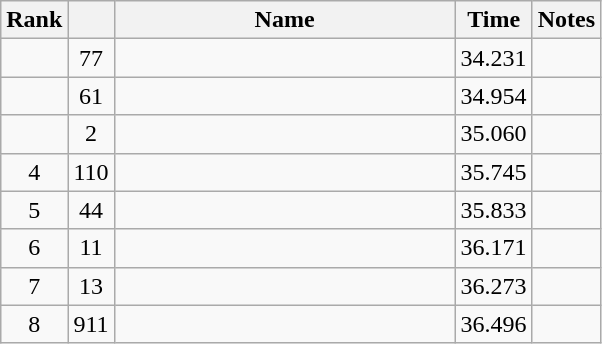<table class="sortable wikitable" style="text-align:center;">
<tr>
<th width="30">Rank</th>
<th width="20"></th>
<th width="220">Name</th>
<th width="30">Time</th>
<th width="30">Notes</th>
</tr>
<tr>
<td></td>
<td>77</td>
<td align="left"></td>
<td>34.231</td>
<td></td>
</tr>
<tr>
<td></td>
<td>61</td>
<td align="left"></td>
<td>34.954</td>
<td></td>
</tr>
<tr>
<td></td>
<td>2</td>
<td align="left"></td>
<td>35.060</td>
<td></td>
</tr>
<tr>
<td>4</td>
<td>110</td>
<td align="left"></td>
<td>35.745</td>
<td></td>
</tr>
<tr>
<td>5</td>
<td>44</td>
<td align="left"></td>
<td>35.833</td>
<td></td>
</tr>
<tr>
<td>6</td>
<td>11</td>
<td align="left"></td>
<td>36.171</td>
<td></td>
</tr>
<tr>
<td>7</td>
<td>13</td>
<td align="left"></td>
<td>36.273</td>
<td></td>
</tr>
<tr>
<td>8</td>
<td>911</td>
<td align="left"></td>
<td>36.496</td>
<td></td>
</tr>
</table>
